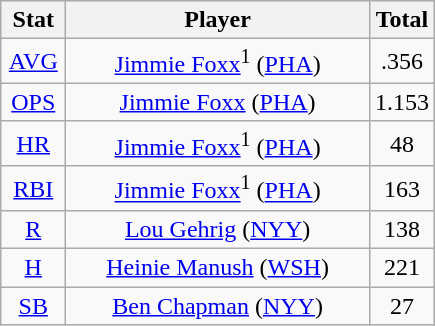<table class="wikitable" style="text-align:center;">
<tr>
<th style="width:15%;">Stat</th>
<th>Player</th>
<th style="width:15%;">Total</th>
</tr>
<tr>
<td><a href='#'>AVG</a></td>
<td><a href='#'>Jimmie Foxx</a><sup>1</sup> (<a href='#'>PHA</a>)</td>
<td>.356</td>
</tr>
<tr>
<td><a href='#'>OPS</a></td>
<td><a href='#'>Jimmie Foxx</a> (<a href='#'>PHA</a>)</td>
<td>1.153</td>
</tr>
<tr>
<td><a href='#'>HR</a></td>
<td><a href='#'>Jimmie Foxx</a><sup>1</sup> (<a href='#'>PHA</a>)</td>
<td>48</td>
</tr>
<tr>
<td><a href='#'>RBI</a></td>
<td><a href='#'>Jimmie Foxx</a><sup>1</sup> (<a href='#'>PHA</a>)</td>
<td>163</td>
</tr>
<tr>
<td><a href='#'>R</a></td>
<td><a href='#'>Lou Gehrig</a> (<a href='#'>NYY</a>)</td>
<td>138</td>
</tr>
<tr>
<td><a href='#'>H</a></td>
<td><a href='#'>Heinie Manush</a> (<a href='#'>WSH</a>)</td>
<td>221</td>
</tr>
<tr>
<td><a href='#'>SB</a></td>
<td><a href='#'>Ben Chapman</a> (<a href='#'>NYY</a>)</td>
<td>27</td>
</tr>
</table>
